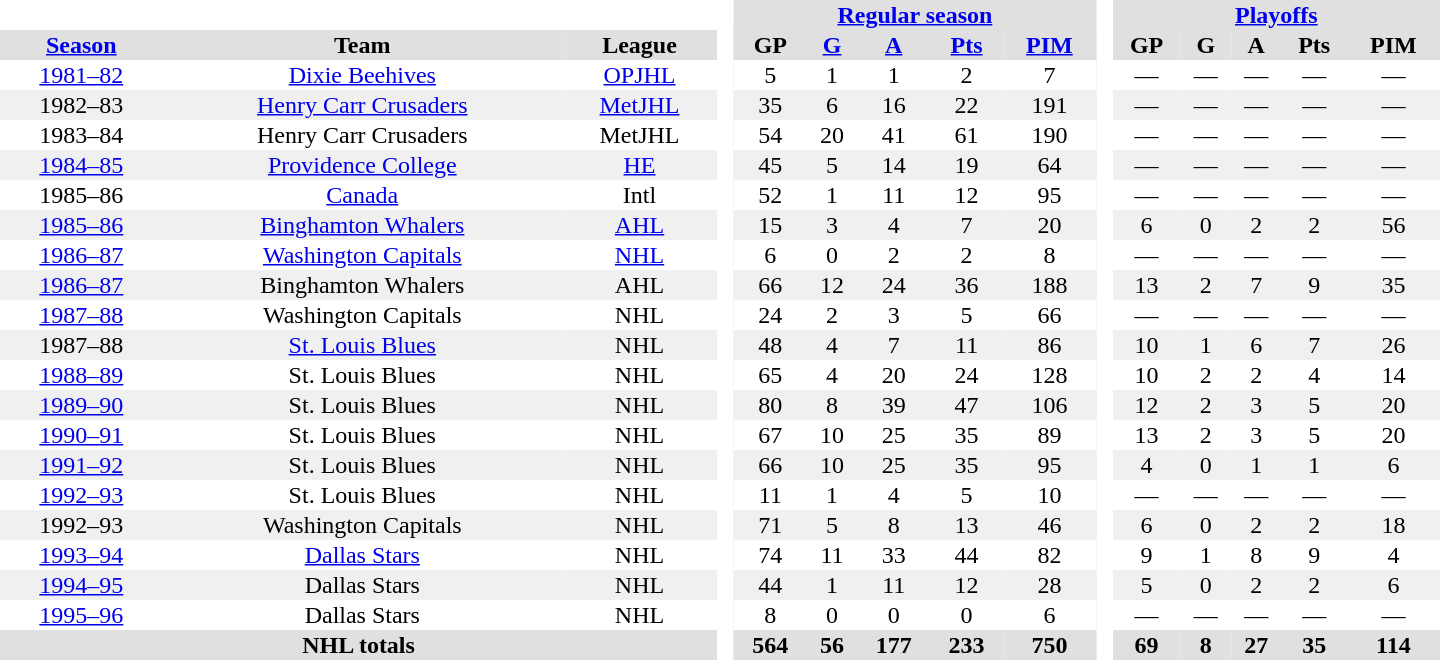<table border="0" cellpadding="1" cellspacing="0" style="text-align:center; width:60em">
<tr bgcolor="#e0e0e0">
<th colspan="3" bgcolor="#ffffff"> </th>
<th rowspan="99" bgcolor="#ffffff"> </th>
<th colspan="5"><a href='#'>Regular season</a></th>
<th rowspan="99" bgcolor="#ffffff"> </th>
<th colspan="5"><a href='#'>Playoffs</a></th>
</tr>
<tr bgcolor="#e0e0e0">
<th><a href='#'>Season</a></th>
<th>Team</th>
<th>League</th>
<th>GP</th>
<th><a href='#'>G</a></th>
<th><a href='#'>A</a></th>
<th><a href='#'>Pts</a></th>
<th><a href='#'>PIM</a></th>
<th>GP</th>
<th>G</th>
<th>A</th>
<th>Pts</th>
<th>PIM</th>
</tr>
<tr>
<td><a href='#'>1981–82</a></td>
<td><a href='#'>Dixie Beehives</a></td>
<td><a href='#'>OPJHL</a></td>
<td>5</td>
<td>1</td>
<td>1</td>
<td>2</td>
<td>7</td>
<td>—</td>
<td>—</td>
<td>—</td>
<td>—</td>
<td>—</td>
</tr>
<tr bgcolor="#f0f0f0">
<td>1982–83</td>
<td><a href='#'>Henry Carr Crusaders</a></td>
<td><a href='#'>MetJHL</a></td>
<td>35</td>
<td>6</td>
<td>16</td>
<td>22</td>
<td>191</td>
<td>—</td>
<td>—</td>
<td>—</td>
<td>—</td>
<td>—</td>
</tr>
<tr>
<td>1983–84</td>
<td>Henry Carr Crusaders</td>
<td>MetJHL</td>
<td>54</td>
<td>20</td>
<td>41</td>
<td>61</td>
<td>190</td>
<td>—</td>
<td>—</td>
<td>—</td>
<td>—</td>
<td>—</td>
</tr>
<tr bgcolor="#f0f0f0">
<td><a href='#'>1984–85</a></td>
<td><a href='#'>Providence College</a></td>
<td><a href='#'>HE</a></td>
<td>45</td>
<td>5</td>
<td>14</td>
<td>19</td>
<td>64</td>
<td>—</td>
<td>—</td>
<td>—</td>
<td>—</td>
<td>—</td>
</tr>
<tr>
<td>1985–86</td>
<td><a href='#'>Canada</a></td>
<td>Intl</td>
<td>52</td>
<td>1</td>
<td>11</td>
<td>12</td>
<td>95</td>
<td>—</td>
<td>—</td>
<td>—</td>
<td>—</td>
<td>—</td>
</tr>
<tr bgcolor="#f0f0f0">
<td><a href='#'>1985–86</a></td>
<td><a href='#'>Binghamton Whalers</a></td>
<td><a href='#'>AHL</a></td>
<td>15</td>
<td>3</td>
<td>4</td>
<td>7</td>
<td>20</td>
<td>6</td>
<td>0</td>
<td>2</td>
<td>2</td>
<td>56</td>
</tr>
<tr>
<td><a href='#'>1986–87</a></td>
<td><a href='#'>Washington Capitals</a></td>
<td><a href='#'>NHL</a></td>
<td>6</td>
<td>0</td>
<td>2</td>
<td>2</td>
<td>8</td>
<td>—</td>
<td>—</td>
<td>—</td>
<td>—</td>
<td>—</td>
</tr>
<tr bgcolor="#f0f0f0">
<td><a href='#'>1986–87</a></td>
<td>Binghamton Whalers</td>
<td>AHL</td>
<td>66</td>
<td>12</td>
<td>24</td>
<td>36</td>
<td>188</td>
<td>13</td>
<td>2</td>
<td>7</td>
<td>9</td>
<td>35</td>
</tr>
<tr>
<td><a href='#'>1987–88</a></td>
<td>Washington Capitals</td>
<td>NHL</td>
<td>24</td>
<td>2</td>
<td>3</td>
<td>5</td>
<td>66</td>
<td>—</td>
<td>—</td>
<td>—</td>
<td>—</td>
<td>—</td>
</tr>
<tr bgcolor="#f0f0f0">
<td>1987–88</td>
<td><a href='#'>St. Louis Blues</a></td>
<td>NHL</td>
<td>48</td>
<td>4</td>
<td>7</td>
<td>11</td>
<td>86</td>
<td>10</td>
<td>1</td>
<td>6</td>
<td>7</td>
<td>26</td>
</tr>
<tr>
<td><a href='#'>1988–89</a></td>
<td>St. Louis Blues</td>
<td>NHL</td>
<td>65</td>
<td>4</td>
<td>20</td>
<td>24</td>
<td>128</td>
<td>10</td>
<td>2</td>
<td>2</td>
<td>4</td>
<td>14</td>
</tr>
<tr bgcolor="#f0f0f0">
<td><a href='#'>1989–90</a></td>
<td>St. Louis Blues</td>
<td>NHL</td>
<td>80</td>
<td>8</td>
<td>39</td>
<td>47</td>
<td>106</td>
<td>12</td>
<td>2</td>
<td>3</td>
<td>5</td>
<td>20</td>
</tr>
<tr>
<td><a href='#'>1990–91</a></td>
<td>St. Louis Blues</td>
<td>NHL</td>
<td>67</td>
<td>10</td>
<td>25</td>
<td>35</td>
<td>89</td>
<td>13</td>
<td>2</td>
<td>3</td>
<td>5</td>
<td>20</td>
</tr>
<tr bgcolor="#f0f0f0">
<td><a href='#'>1991–92</a></td>
<td>St. Louis Blues</td>
<td>NHL</td>
<td>66</td>
<td>10</td>
<td>25</td>
<td>35</td>
<td>95</td>
<td>4</td>
<td>0</td>
<td>1</td>
<td>1</td>
<td>6</td>
</tr>
<tr>
<td><a href='#'>1992–93</a></td>
<td>St. Louis Blues</td>
<td>NHL</td>
<td>11</td>
<td>1</td>
<td>4</td>
<td>5</td>
<td>10</td>
<td>—</td>
<td>—</td>
<td>—</td>
<td>—</td>
<td>—</td>
</tr>
<tr bgcolor="#f0f0f0">
<td>1992–93</td>
<td>Washington Capitals</td>
<td>NHL</td>
<td>71</td>
<td>5</td>
<td>8</td>
<td>13</td>
<td>46</td>
<td>6</td>
<td>0</td>
<td>2</td>
<td>2</td>
<td>18</td>
</tr>
<tr>
<td><a href='#'>1993–94</a></td>
<td><a href='#'>Dallas Stars</a></td>
<td>NHL</td>
<td>74</td>
<td>11</td>
<td>33</td>
<td>44</td>
<td>82</td>
<td>9</td>
<td>1</td>
<td>8</td>
<td>9</td>
<td>4</td>
</tr>
<tr bgcolor="#f0f0f0">
<td><a href='#'>1994–95</a></td>
<td>Dallas Stars</td>
<td>NHL</td>
<td>44</td>
<td>1</td>
<td>11</td>
<td>12</td>
<td>28</td>
<td>5</td>
<td>0</td>
<td>2</td>
<td>2</td>
<td>6</td>
</tr>
<tr>
<td><a href='#'>1995–96</a></td>
<td>Dallas Stars</td>
<td>NHL</td>
<td>8</td>
<td>0</td>
<td>0</td>
<td>0</td>
<td>6</td>
<td>—</td>
<td>—</td>
<td>—</td>
<td>—</td>
<td>—</td>
</tr>
<tr bgcolor="#e0e0e0">
<th colspan="3">NHL totals</th>
<th>564</th>
<th>56</th>
<th>177</th>
<th>233</th>
<th>750</th>
<th>69</th>
<th>8</th>
<th>27</th>
<th>35</th>
<th>114</th>
</tr>
</table>
